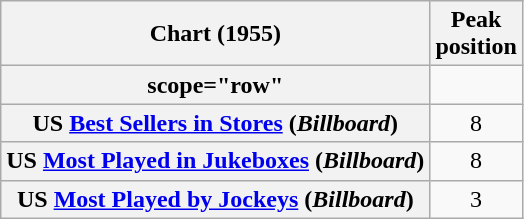<table class="wikitable sortable plainrowheaders" style="text-align:center;">
<tr>
<th scope="col">Chart (1955)</th>
<th scope="col">Peak<br>position</th>
</tr>
<tr>
<th>scope="row"</th>
</tr>
<tr>
<th scope="row">US <a href='#'>Best Sellers in Stores</a> (<em>Billboard</em>)</th>
<td align="center">8</td>
</tr>
<tr>
<th scope="row">US <a href='#'>Most Played in Jukeboxes</a> (<em>Billboard</em>)</th>
<td align="center">8</td>
</tr>
<tr>
<th scope="row">US <a href='#'>Most Played by Jockeys</a> (<em>Billboard</em>)</th>
<td align="center">3</td>
</tr>
</table>
